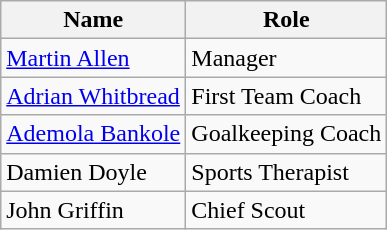<table class="wikitable">
<tr>
<th>Name</th>
<th>Role</th>
</tr>
<tr>
<td> <a href='#'>Martin Allen</a></td>
<td>Manager</td>
</tr>
<tr>
<td> <a href='#'>Adrian Whitbread</a></td>
<td>First Team Coach</td>
</tr>
<tr>
<td> <a href='#'>Ademola Bankole</a></td>
<td>Goalkeeping Coach</td>
</tr>
<tr>
<td> Damien Doyle</td>
<td>Sports Therapist</td>
</tr>
<tr>
<td> John Griffin</td>
<td>Chief Scout</td>
</tr>
</table>
